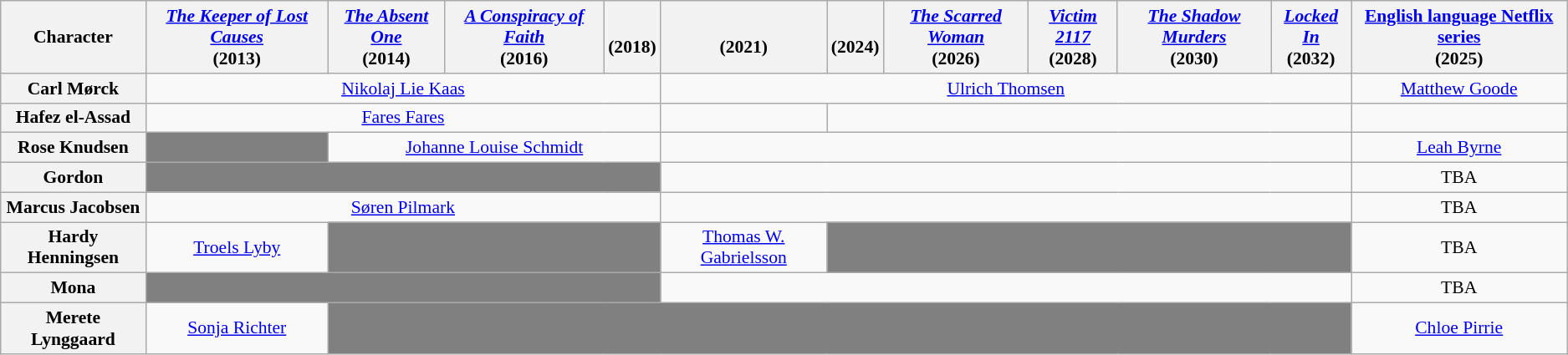<table class="wikitable" style="font-size:90%; text-align:center;">
<tr>
<th>Character</th>
<th><em><a href='#'>The Keeper of Lost Causes</a></em><br>(2013)</th>
<th><em><a href='#'>The Absent One</a></em><br>(2014)</th>
<th><em><a href='#'>A Conspiracy of Faith</a></em><br>(2016)</th>
<th><em></em><br>(2018)</th>
<th><em></em><br>(2021)</th>
<th><em></em><br>(2024)</th>
<th><em><a href='#'>The Scarred Woman</a></em><br>(2026)</th>
<th><em><a href='#'>Victim 2117</a></em><br>(2028)</th>
<th><em><a href='#'>The Shadow Murders</a></em><br>(2030)</th>
<th><em><a href='#'>Locked In</a></em><br>(2032)</th>
<th><a href='#'>English language Netflix series</a><br>(2025)</th>
</tr>
<tr>
<th>Carl Mørck</th>
<td colspan=4><a href='#'>Nikolaj Lie Kaas</a></td>
<td colspan=6><a href='#'>Ulrich Thomsen</a></td>
<td><a href='#'>Matthew Goode</a></td>
</tr>
<tr>
<th>Hafez el-Assad</th>
<td colspan=4><a href='#'>Fares Fares</a></td>
<td></td>
<td colspan=5></td>
<td></td>
</tr>
<tr>
<th>Rose Knudsen</th>
<td colspan=1 bgcolor="grey"></td>
<td colspan=3><a href='#'>Johanne Louise Schmidt</a></td>
<td colspan=6></td>
<td><a href='#'>Leah Byrne</a></td>
</tr>
<tr>
<th>Gordon</th>
<td colspan=4 bgcolor="grey"></td>
<td colspan=6></td>
<td>TBA</td>
</tr>
<tr>
<th>Marcus Jacobsen</th>
<td colspan=4><a href='#'>Søren Pilmark</a></td>
<td colspan=6></td>
<td>TBA</td>
</tr>
<tr>
<th>Hardy Henningsen</th>
<td><a href='#'>Troels Lyby</a></td>
<td colspan=3 bgcolor="grey"></td>
<td><a href='#'>Thomas W. Gabrielsson</a></td>
<td colspan="5" bgcolor="grey"></td>
<td>TBA</td>
</tr>
<tr>
<th>Mona</th>
<td colspan=4 bgcolor="grey"></td>
<td colspan=6></td>
<td>TBA</td>
</tr>
<tr>
<th>Merete Lynggaard</th>
<td><a href='#'>Sonja Richter</a></td>
<td colspan=9 bgcolor="grey"></td>
<td><a href='#'>Chloe Pirrie</a></td>
</tr>
</table>
